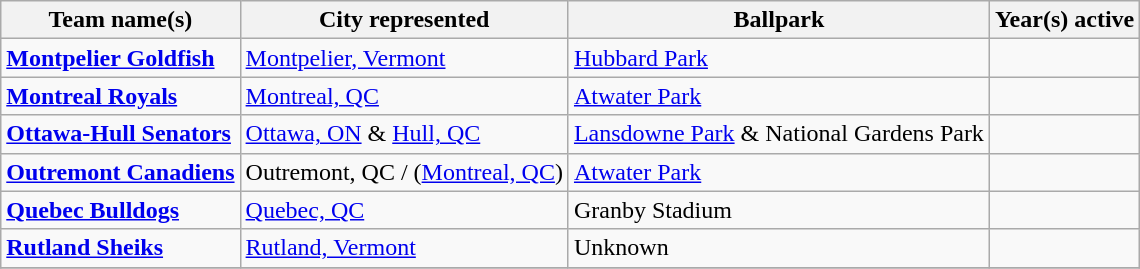<table class="wikitable">
<tr>
<th>Team name(s)</th>
<th>City represented</th>
<th>Ballpark</th>
<th>Year(s) active</th>
</tr>
<tr>
<td><strong><a href='#'>Montpelier Goldfish</a></strong></td>
<td><a href='#'>Montpelier, Vermont</a></td>
<td><a href='#'>Hubbard Park</a></td>
<td></td>
</tr>
<tr>
<td><strong><a href='#'>Montreal Royals</a></strong></td>
<td><a href='#'>Montreal, QC</a></td>
<td><a href='#'>Atwater Park</a></td>
<td></td>
</tr>
<tr>
<td><strong><a href='#'>Ottawa-Hull Senators</a></strong></td>
<td><a href='#'>Ottawa, ON</a> & <a href='#'>Hull, QC</a></td>
<td><a href='#'>Lansdowne Park</a> & National Gardens Park</td>
<td></td>
</tr>
<tr>
<td><strong><a href='#'>Outremont Canadiens</a></strong></td>
<td>Outremont, QC / (<a href='#'>Montreal, QC</a>)</td>
<td><a href='#'>Atwater Park</a></td>
<td></td>
</tr>
<tr>
<td><strong><a href='#'>Quebec Bulldogs</a></strong></td>
<td><a href='#'>Quebec, QC</a></td>
<td>Granby Stadium</td>
<td></td>
</tr>
<tr>
<td><strong><a href='#'>Rutland Sheiks</a></strong></td>
<td><a href='#'>Rutland, Vermont</a></td>
<td>Unknown</td>
<td></td>
</tr>
<tr>
</tr>
</table>
